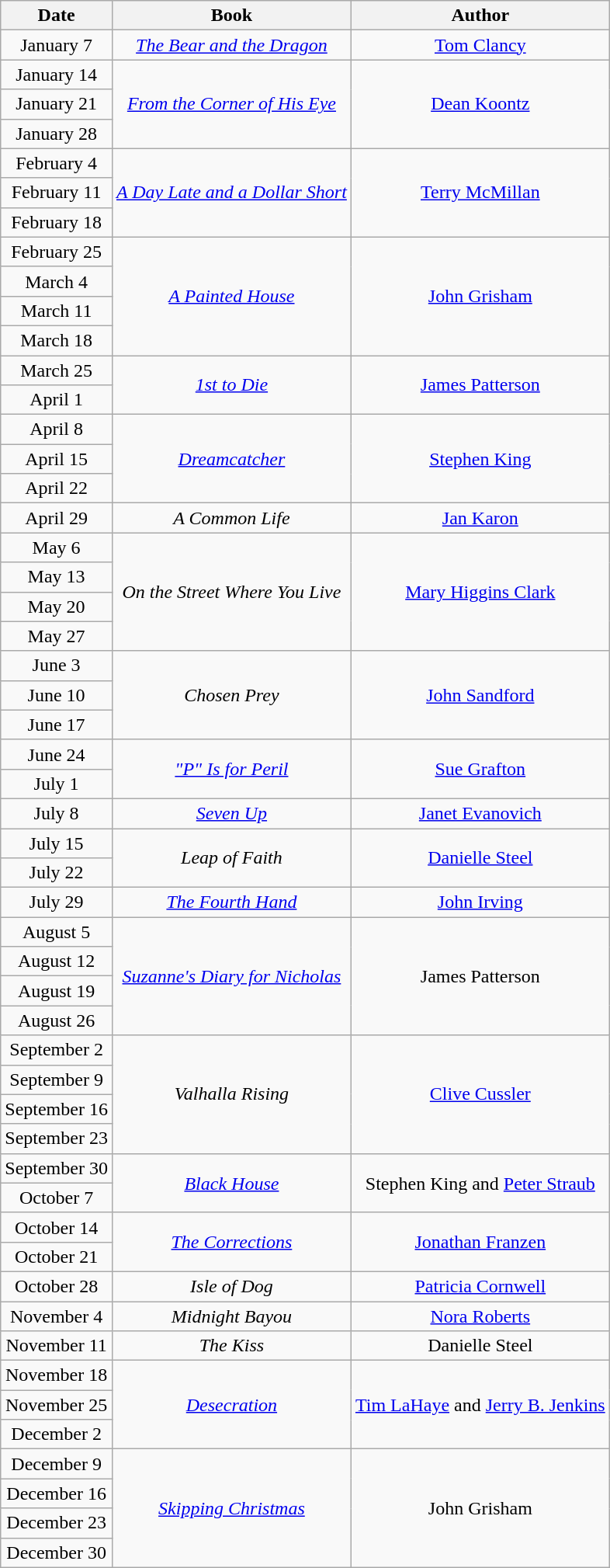<table class="wikitable sortable" style="text-align: center">
<tr>
<th>Date</th>
<th>Book</th>
<th>Author</th>
</tr>
<tr>
<td>January 7</td>
<td><em><a href='#'>The Bear and the Dragon</a></em></td>
<td><a href='#'>Tom Clancy</a></td>
</tr>
<tr>
<td>January 14</td>
<td rowspan=3><em><a href='#'>From the Corner of His Eye</a></em></td>
<td rowspan=3><a href='#'>Dean Koontz</a></td>
</tr>
<tr>
<td>January 21</td>
</tr>
<tr>
<td>January 28</td>
</tr>
<tr>
<td>February 4</td>
<td rowspan=3><em><a href='#'>A Day Late and a Dollar Short</a></em></td>
<td rowspan=3><a href='#'>Terry McMillan</a></td>
</tr>
<tr>
<td>February 11</td>
</tr>
<tr>
<td>February 18</td>
</tr>
<tr>
<td>February 25</td>
<td rowspan=4><em><a href='#'>A Painted House</a></em></td>
<td rowspan=4><a href='#'>John Grisham</a></td>
</tr>
<tr>
<td>March 4</td>
</tr>
<tr>
<td>March 11</td>
</tr>
<tr>
<td>March 18</td>
</tr>
<tr>
<td>March 25</td>
<td rowspan=2><em><a href='#'>1st to Die</a></em></td>
<td rowspan=2><a href='#'>James Patterson</a></td>
</tr>
<tr>
<td>April 1</td>
</tr>
<tr>
<td>April 8</td>
<td rowspan=3><em><a href='#'>Dreamcatcher</a></em></td>
<td rowspan=3><a href='#'>Stephen King</a></td>
</tr>
<tr>
<td>April 15</td>
</tr>
<tr>
<td>April 22</td>
</tr>
<tr>
<td>April 29</td>
<td><em>A Common Life</em></td>
<td><a href='#'>Jan Karon</a></td>
</tr>
<tr>
<td>May 6</td>
<td rowspan=4><em>On the Street Where You Live</em></td>
<td rowspan=4><a href='#'>Mary Higgins Clark</a></td>
</tr>
<tr>
<td>May 13</td>
</tr>
<tr>
<td>May 20</td>
</tr>
<tr>
<td>May 27</td>
</tr>
<tr>
<td>June 3</td>
<td rowspan=3><em>Chosen Prey</em></td>
<td rowspan=3><a href='#'>John Sandford</a></td>
</tr>
<tr>
<td>June 10</td>
</tr>
<tr>
<td>June 17</td>
</tr>
<tr>
<td>June 24</td>
<td rowspan=2><em><a href='#'>"P" Is for Peril</a></em></td>
<td rowspan=2><a href='#'>Sue Grafton</a></td>
</tr>
<tr>
<td>July 1</td>
</tr>
<tr>
<td>July 8</td>
<td><em><a href='#'>Seven Up</a></em></td>
<td><a href='#'>Janet Evanovich</a></td>
</tr>
<tr>
<td>July 15</td>
<td rowspan=2><em>Leap of Faith</em></td>
<td rowspan=2><a href='#'>Danielle Steel</a></td>
</tr>
<tr>
<td>July 22</td>
</tr>
<tr>
<td>July 29</td>
<td><em><a href='#'>The Fourth Hand</a></em></td>
<td><a href='#'>John Irving</a></td>
</tr>
<tr>
<td>August 5</td>
<td rowspan=4><em><a href='#'>Suzanne's Diary for Nicholas</a></em></td>
<td rowspan=4>James Patterson</td>
</tr>
<tr>
<td>August 12</td>
</tr>
<tr>
<td>August 19</td>
</tr>
<tr>
<td>August 26</td>
</tr>
<tr>
<td>September 2</td>
<td rowspan=4><em>Valhalla Rising</em></td>
<td rowspan=4><a href='#'>Clive Cussler</a></td>
</tr>
<tr>
<td>September 9</td>
</tr>
<tr>
<td>September 16</td>
</tr>
<tr>
<td>September 23</td>
</tr>
<tr>
<td>September 30</td>
<td rowspan=2><em><a href='#'>Black House</a></em></td>
<td rowspan=2>Stephen King and <a href='#'>Peter Straub</a></td>
</tr>
<tr>
<td>October 7</td>
</tr>
<tr>
<td>October 14</td>
<td rowspan=2><em><a href='#'>The Corrections</a></em></td>
<td rowspan=2><a href='#'>Jonathan Franzen</a></td>
</tr>
<tr>
<td>October 21</td>
</tr>
<tr>
<td>October 28</td>
<td><em>Isle of Dog</em></td>
<td><a href='#'>Patricia Cornwell</a></td>
</tr>
<tr>
<td>November 4</td>
<td><em>Midnight Bayou</em></td>
<td><a href='#'>Nora Roberts</a></td>
</tr>
<tr>
<td>November 11</td>
<td><em>The Kiss</em></td>
<td>Danielle Steel</td>
</tr>
<tr>
<td>November 18</td>
<td rowspan=3><em><a href='#'>Desecration</a></em></td>
<td rowspan=3><a href='#'>Tim LaHaye</a> and <a href='#'>Jerry B. Jenkins</a></td>
</tr>
<tr>
<td>November 25</td>
</tr>
<tr>
<td>December 2</td>
</tr>
<tr>
<td>December 9</td>
<td rowspan=4><em><a href='#'>Skipping Christmas</a></em></td>
<td rowspan=4>John Grisham</td>
</tr>
<tr>
<td>December 16</td>
</tr>
<tr>
<td>December 23</td>
</tr>
<tr>
<td>December 30</td>
</tr>
</table>
